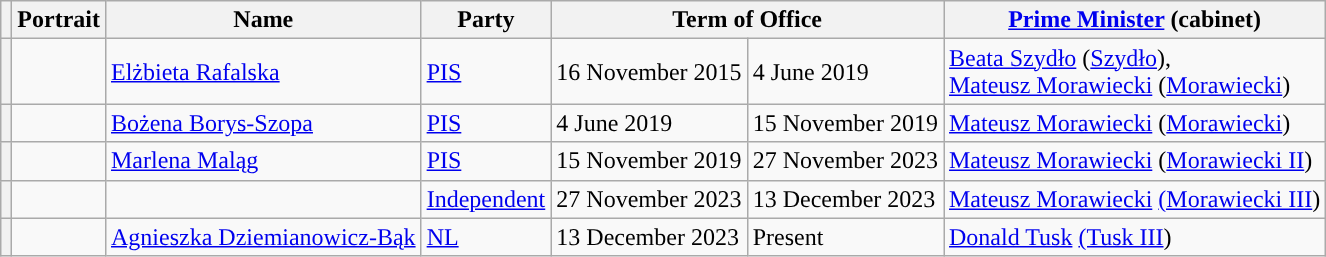<table class="wikitable">
<tr>
<th></th>
<th>Portrait</th>
<th>Name</th>
<th>Party</th>
<th colspan="2">Term of Office</th>
<th><a href='#'>Prime Minister</a> (cabinet)</th>
</tr>
<tr>
<th style="background:"></th>
<td></td>
<td><a href='#'>Elżbieta Rafalska</a></td>
<td><a href='#'>PIS</a></td>
<td>16 November 2015</td>
<td>4 June 2019</td>
<td><a href='#'>Beata Szydło</a> (<a href='#'>Szydło</a>),<br><a href='#'>Mateusz Morawiecki</a> (<a href='#'>Morawiecki</a>)</td>
</tr>
<tr>
<th style="background:"></th>
<td></td>
<td><a href='#'>Bożena Borys-Szopa</a></td>
<td><a href='#'>PIS</a></td>
<td>4 June 2019</td>
<td>15 November 2019</td>
<td><a href='#'>Mateusz Morawiecki</a> (<a href='#'>Morawiecki</a>)</td>
</tr>
<tr>
<th style="background:"></th>
<td></td>
<td><a href='#'>Marlena Maląg</a></td>
<td><a href='#'>PIS</a></td>
<td>15 November 2019</td>
<td>27 November 2023</td>
<td><a href='#'>Mateusz Morawiecki</a> (<a href='#'>Morawiecki II</a>)</td>
</tr>
<tr>
<th style="background:"></th>
<td></td>
<td></td>
<td><a href='#'>Independent</a></td>
<td>27 November 2023</td>
<td>13 December 2023</td>
<td><a href='#'>Mateusz Morawiecki</a> <a href='#'>(Morawiecki III</a>)</td>
</tr>
<tr>
<th style="background:"></th>
<td></td>
<td><a href='#'>Agnieszka Dziemianowicz-Bąk</a></td>
<td><a href='#'>NL</a></td>
<td>13 December 2023</td>
<td>Present</td>
<td><a href='#'>Donald Tusk</a> <a href='#'>(Tusk III</a>)</td>
</tr>
</table>
